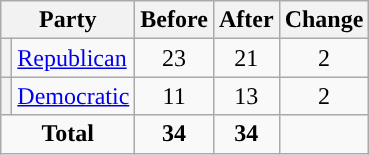<table class="wikitable" style="text-align:center;">
<tr>
<th colspan="2">Party</th>
<th>Before</th>
<th>After</th>
<th>Change</th>
</tr>
<tr>
<th style="background-color:"></th>
<td style="text-align:left;"><a href='#'>Republican</a></td>
<td>23</td>
<td>21</td>
<td> 2</td>
</tr>
<tr>
<th style="background-color:"></th>
<td style="text-align:left;"><a href='#'>Democratic</a></td>
<td>11</td>
<td>13</td>
<td> 2</td>
</tr>
<tr>
<td colspan="2"><strong>Total</strong></td>
<td><strong>34</strong></td>
<td><strong>34</strong></td>
<td></td>
</tr>
</table>
